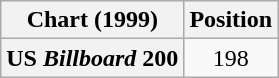<table class="wikitable plainrowheaders" style="text-align:center">
<tr>
<th scope="col">Chart (1999)</th>
<th scope="col">Position</th>
</tr>
<tr>
<th scope="row">US <em>Billboard</em> 200</th>
<td>198</td>
</tr>
</table>
